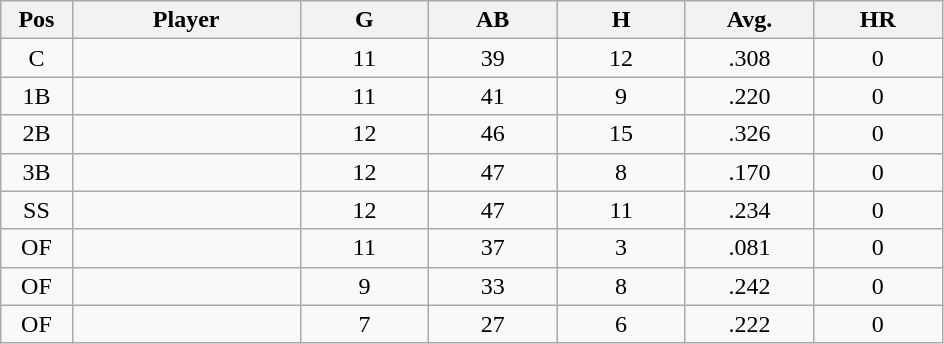<table class="wikitable sortable">
<tr>
<th bgcolor="#DDDDFF" width="5%">Pos</th>
<th bgcolor="#DDDDFF" width="16%">Player</th>
<th bgcolor="#DDDDFF" width="9%">G</th>
<th bgcolor="#DDDDFF" width="9%">AB</th>
<th bgcolor="#DDDDFF" width="9%">H</th>
<th bgcolor="#DDDDFF" width="9%">Avg.</th>
<th bgcolor="#DDDDFF" width="9%">HR</th>
</tr>
<tr align="center">
<td>C</td>
<td></td>
<td>11</td>
<td>39</td>
<td>12</td>
<td>.308</td>
<td>0</td>
</tr>
<tr align="center">
<td>1B</td>
<td></td>
<td>11</td>
<td>41</td>
<td>9</td>
<td>.220</td>
<td>0</td>
</tr>
<tr align="center">
<td>2B</td>
<td></td>
<td>12</td>
<td>46</td>
<td>15</td>
<td>.326</td>
<td>0</td>
</tr>
<tr align="center">
<td>3B</td>
<td></td>
<td>12</td>
<td>47</td>
<td>8</td>
<td>.170</td>
<td>0</td>
</tr>
<tr align="center">
<td>SS</td>
<td></td>
<td>12</td>
<td>47</td>
<td>11</td>
<td>.234</td>
<td>0</td>
</tr>
<tr align="center">
<td>OF</td>
<td></td>
<td>11</td>
<td>37</td>
<td>3</td>
<td>.081</td>
<td>0</td>
</tr>
<tr align="center">
<td>OF</td>
<td></td>
<td>9</td>
<td>33</td>
<td>8</td>
<td>.242</td>
<td>0</td>
</tr>
<tr align="center">
<td>OF</td>
<td></td>
<td>7</td>
<td>27</td>
<td>6</td>
<td>.222</td>
<td>0</td>
</tr>
</table>
